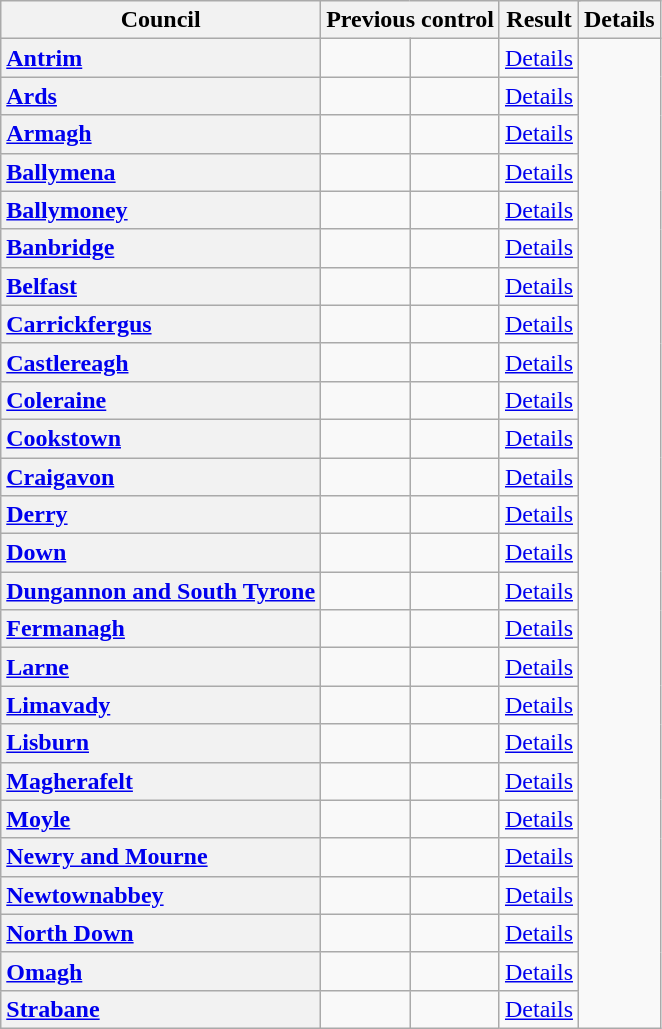<table class="wikitable sortable" border="1">
<tr>
<th scope="col">Council</th>
<th colspan=2>Previous control</th>
<th colspan=2>Result</th>
<th class="unsortable" scope="col">Details</th>
</tr>
<tr>
<th scope="row" style="text-align: left;"><a href='#'>Antrim</a></th>
<td></td>
<td></td>
<td><a href='#'>Details</a></td>
</tr>
<tr>
<th scope="row" style="text-align: left;"><a href='#'>Ards</a></th>
<td></td>
<td></td>
<td><a href='#'>Details</a></td>
</tr>
<tr>
<th scope="row" style="text-align: left;"><a href='#'>Armagh</a></th>
<td></td>
<td></td>
<td><a href='#'>Details</a></td>
</tr>
<tr>
<th scope="row" style="text-align: left;"><a href='#'>Ballymena</a></th>
<td></td>
<td></td>
<td><a href='#'>Details</a></td>
</tr>
<tr>
<th scope="row" style="text-align: left;"><a href='#'>Ballymoney</a></th>
<td></td>
<td></td>
<td><a href='#'>Details</a></td>
</tr>
<tr>
<th scope="row" style="text-align: left;"><a href='#'>Banbridge</a></th>
<td></td>
<td></td>
<td><a href='#'>Details</a></td>
</tr>
<tr>
<th scope="row" style="text-align: left;"><a href='#'>Belfast</a></th>
<td></td>
<td></td>
<td><a href='#'>Details</a></td>
</tr>
<tr>
<th scope="row" style="text-align: left;"><a href='#'>Carrickfergus</a></th>
<td></td>
<td></td>
<td><a href='#'>Details</a></td>
</tr>
<tr>
<th scope="row" style="text-align: left;"><a href='#'>Castlereagh</a></th>
<td></td>
<td></td>
<td><a href='#'>Details</a></td>
</tr>
<tr>
<th scope="row" style="text-align: left;"><a href='#'>Coleraine</a></th>
<td></td>
<td></td>
<td><a href='#'>Details</a></td>
</tr>
<tr>
<th scope="row" style="text-align: left;"><a href='#'>Cookstown</a></th>
<td></td>
<td></td>
<td><a href='#'>Details</a></td>
</tr>
<tr>
<th scope="row" style="text-align: left;"><a href='#'>Craigavon</a></th>
<td></td>
<td></td>
<td><a href='#'>Details</a></td>
</tr>
<tr>
<th scope="row" style="text-align: left;"><a href='#'>Derry</a></th>
<td></td>
<td></td>
<td><a href='#'>Details</a></td>
</tr>
<tr>
<th scope="row" style="text-align: left;"><a href='#'>Down</a></th>
<td></td>
<td></td>
<td><a href='#'>Details</a></td>
</tr>
<tr>
<th scope="row" style="text-align: left;"><a href='#'>Dungannon and South Tyrone</a></th>
<td></td>
<td></td>
<td><a href='#'>Details</a></td>
</tr>
<tr>
<th scope="row" style="text-align: left;"><a href='#'>Fermanagh</a></th>
<td></td>
<td></td>
<td><a href='#'>Details</a></td>
</tr>
<tr>
<th scope="row" style="text-align: left;"><a href='#'>Larne</a></th>
<td></td>
<td></td>
<td><a href='#'>Details</a></td>
</tr>
<tr>
<th scope="row" style="text-align: left;"><a href='#'>Limavady</a></th>
<td></td>
<td></td>
<td><a href='#'>Details</a></td>
</tr>
<tr>
<th scope="row" style="text-align: left;"><a href='#'>Lisburn</a></th>
<td></td>
<td></td>
<td><a href='#'>Details</a></td>
</tr>
<tr>
<th scope="row" style="text-align: left;"><a href='#'>Magherafelt</a></th>
<td></td>
<td></td>
<td><a href='#'>Details</a></td>
</tr>
<tr>
<th scope="row" style="text-align: left;"><a href='#'>Moyle</a></th>
<td></td>
<td></td>
<td><a href='#'>Details</a></td>
</tr>
<tr>
<th scope="row" style="text-align: left;"><a href='#'>Newry and Mourne</a></th>
<td></td>
<td></td>
<td><a href='#'>Details</a></td>
</tr>
<tr>
<th scope="row" style="text-align: left;"><a href='#'>Newtownabbey</a></th>
<td></td>
<td></td>
<td><a href='#'>Details</a></td>
</tr>
<tr>
<th scope="row" style="text-align: left;"><a href='#'>North Down</a></th>
<td></td>
<td></td>
<td><a href='#'>Details</a></td>
</tr>
<tr>
<th scope="row" style="text-align: left;"><a href='#'>Omagh</a></th>
<td></td>
<td></td>
<td><a href='#'>Details</a></td>
</tr>
<tr>
<th scope="row" style="text-align: left;"><a href='#'>Strabane</a></th>
<td></td>
<td></td>
<td><a href='#'>Details</a></td>
</tr>
</table>
